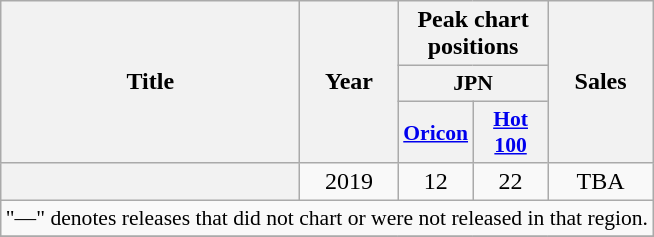<table class="wikitable plainrowheaders" style="text-align:center;">
<tr>
<th scope="col" rowspan="3" style="width:12em;">Title</th>
<th scope="col" rowspan="3">Year</th>
<th scope="col" colspan="2">Peak chart positions</th>
<th scope="col" rowspan="3">Sales</th>
</tr>
<tr>
<th scope="col" style="width:3em;font-size:90%;" colspan="2">JPN</th>
</tr>
<tr>
<th scope="col" style="width:3em;font-size:90%;"><a href='#'>Oricon</a></th>
<th scope="col" style="width:3em;font-size:90%;"><a href='#'>Hot 100</a><br></th>
</tr>
<tr>
<th scope="row"><br></th>
<td>2019</td>
<td>12</td>
<td>22</td>
<td>TBA</td>
</tr>
<tr>
<td colspan="7" style="font-size:90%;">"—" denotes releases that did not chart or were not released in that region.</td>
</tr>
<tr>
</tr>
</table>
